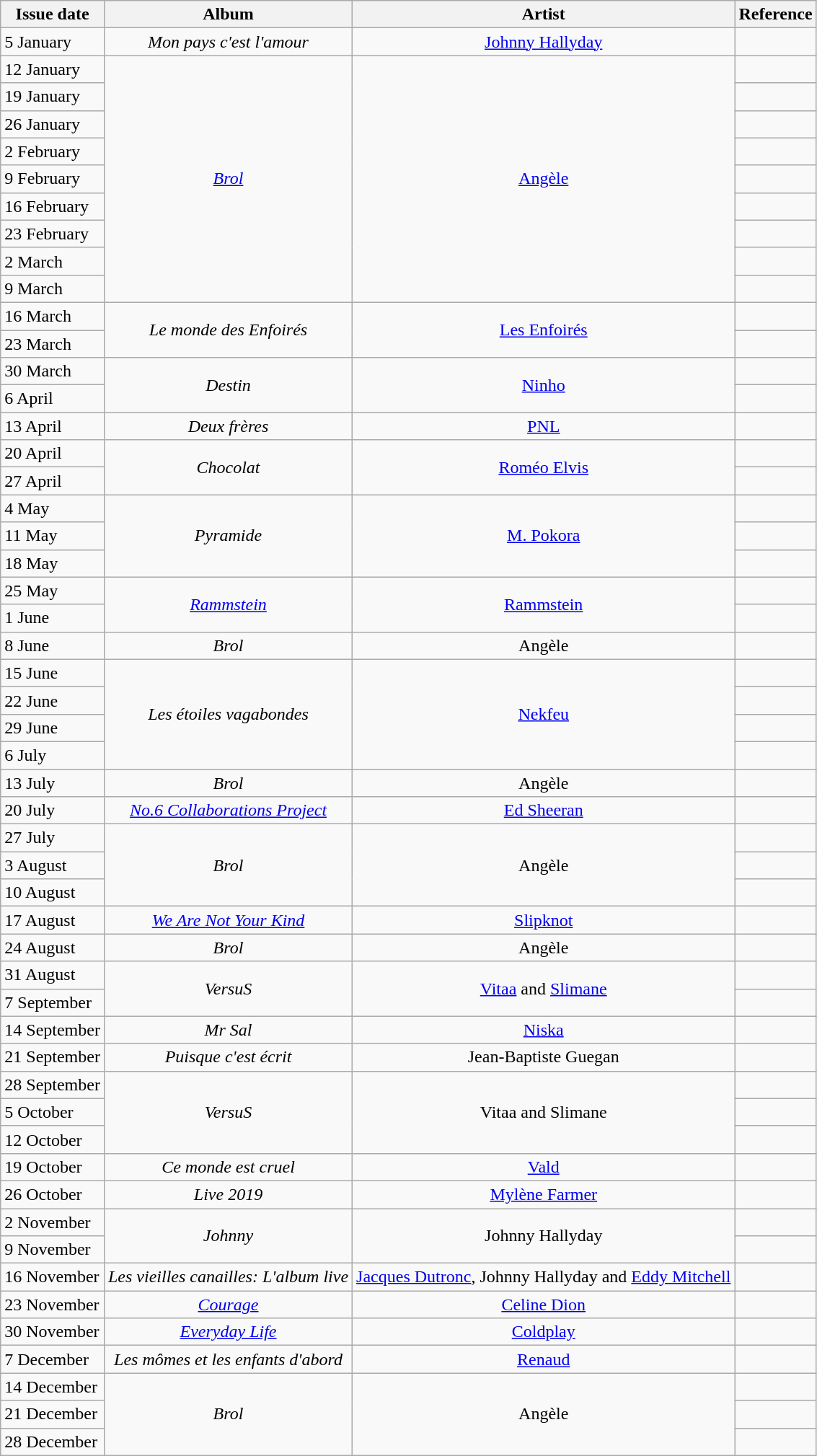<table class="wikitable">
<tr>
<th>Issue date</th>
<th>Album</th>
<th>Artist</th>
<th>Reference</th>
</tr>
<tr>
<td>5 January</td>
<td align="center"><em>Mon pays c'est l'amour</em></td>
<td align="center"><a href='#'>Johnny Hallyday</a></td>
<td align="center"></td>
</tr>
<tr>
<td>12 January</td>
<td align="center" rowspan="9"><em><a href='#'>Brol</a></em></td>
<td align="center" rowspan="9"><a href='#'>Angèle</a></td>
<td align="center"></td>
</tr>
<tr>
<td>19 January</td>
<td align="center"></td>
</tr>
<tr>
<td>26 January</td>
<td align="center"></td>
</tr>
<tr>
<td>2 February</td>
<td align="center"></td>
</tr>
<tr>
<td>9 February</td>
<td align="center"></td>
</tr>
<tr>
<td>16 February</td>
<td align="center"></td>
</tr>
<tr>
<td>23 February</td>
<td align="center"></td>
</tr>
<tr>
<td>2 March</td>
<td align="center"></td>
</tr>
<tr>
<td>9 March</td>
<td align="center"></td>
</tr>
<tr>
<td>16 March</td>
<td align="center" rowspan="2"><em>Le monde des Enfoirés</em></td>
<td align="center" rowspan="2"><a href='#'>Les Enfoirés</a></td>
<td align="center"></td>
</tr>
<tr>
<td>23 March</td>
<td align="center"></td>
</tr>
<tr>
<td>30 March</td>
<td align="center" rowspan="2"><em>Destin</em></td>
<td align="center" rowspan="2"><a href='#'>Ninho</a></td>
<td align="center"></td>
</tr>
<tr>
<td>6 April</td>
<td align="center"></td>
</tr>
<tr>
<td>13 April</td>
<td align="center"><em>Deux frères</em></td>
<td align="center"><a href='#'>PNL</a></td>
<td align="center"></td>
</tr>
<tr>
<td>20 April</td>
<td align="center" rowspan="2"><em>Chocolat</em></td>
<td align="center" rowspan="2"><a href='#'>Roméo Elvis</a></td>
<td align="center"></td>
</tr>
<tr>
<td>27 April</td>
<td align="center"></td>
</tr>
<tr>
<td>4 May</td>
<td align="center" rowspan="3"><em>Pyramide</em></td>
<td align="center" rowspan="3"><a href='#'>M. Pokora</a></td>
<td align="center"></td>
</tr>
<tr>
<td>11 May</td>
<td align="center"></td>
</tr>
<tr>
<td>18 May</td>
<td align="center"></td>
</tr>
<tr>
<td>25 May</td>
<td align="center" rowspan="2"><em><a href='#'>Rammstein</a></em></td>
<td align="center" rowspan="2"><a href='#'>Rammstein</a></td>
<td align="center"></td>
</tr>
<tr>
<td>1 June</td>
<td align="center"></td>
</tr>
<tr>
<td>8 June</td>
<td align="center"><em>Brol</em></td>
<td align="center">Angèle</td>
<td align="center"></td>
</tr>
<tr>
<td>15 June</td>
<td align="center" rowspan="4"><em>Les étoiles vagabondes</em></td>
<td align="center" rowspan="4"><a href='#'>Nekfeu</a></td>
<td align="center"></td>
</tr>
<tr>
<td>22 June</td>
<td align="center"></td>
</tr>
<tr>
<td>29 June</td>
<td align="center"></td>
</tr>
<tr>
<td>6 July</td>
<td align="center"></td>
</tr>
<tr>
<td>13 July</td>
<td align="center"><em>Brol</em></td>
<td align="center">Angèle</td>
<td align="center"></td>
</tr>
<tr>
<td>20 July</td>
<td align="center"><em><a href='#'>No.6 Collaborations Project</a></em></td>
<td align="center"><a href='#'>Ed Sheeran</a></td>
<td align="center"></td>
</tr>
<tr>
<td>27 July</td>
<td align="center" rowspan="3"><em>Brol</em></td>
<td align="center" rowspan="3">Angèle</td>
<td align="center"></td>
</tr>
<tr>
<td>3 August</td>
<td align="center"></td>
</tr>
<tr>
<td>10 August</td>
<td align="center"></td>
</tr>
<tr>
<td>17 August</td>
<td align="center"><em><a href='#'>We Are Not Your Kind</a></em></td>
<td align="center"><a href='#'>Slipknot</a></td>
<td align="center"></td>
</tr>
<tr>
<td>24 August</td>
<td align="center"><em>Brol</em></td>
<td align="center">Angèle</td>
<td align="center"></td>
</tr>
<tr>
<td>31 August</td>
<td align="center" rowspan="2"><em>VersuS</em></td>
<td align="center" rowspan="2"><a href='#'>Vitaa</a> and <a href='#'>Slimane</a></td>
<td align="center"></td>
</tr>
<tr>
<td>7 September</td>
<td align="center"></td>
</tr>
<tr>
<td>14 September</td>
<td align="center"><em>Mr Sal</em></td>
<td align="center"><a href='#'>Niska</a></td>
<td align="center"></td>
</tr>
<tr>
<td>21 September</td>
<td align="center"><em>Puisque c'est écrit</em></td>
<td align="center">Jean-Baptiste Guegan</td>
<td align="center"></td>
</tr>
<tr>
<td>28 September</td>
<td align="center" rowspan="3"><em>VersuS</em></td>
<td align="center" rowspan="3">Vitaa and Slimane</td>
<td align="center"></td>
</tr>
<tr>
<td>5 October</td>
<td align="center"></td>
</tr>
<tr>
<td>12 October</td>
<td align="center"></td>
</tr>
<tr>
<td>19 October</td>
<td align="center"><em>Ce monde est cruel</em></td>
<td align="center"><a href='#'>Vald</a></td>
<td align="center"></td>
</tr>
<tr>
<td>26 October</td>
<td align="center"><em>Live 2019</em></td>
<td align="center"><a href='#'>Mylène Farmer</a></td>
<td align="center"></td>
</tr>
<tr>
<td>2 November</td>
<td align="center" rowspan="2"><em>Johnny</em></td>
<td align="center" rowspan="2">Johnny Hallyday</td>
<td align="center"></td>
</tr>
<tr>
<td>9 November</td>
<td align="center"></td>
</tr>
<tr>
<td>16 November</td>
<td align="center"><em>Les vieilles canailles: L'album live</em></td>
<td align="center"><a href='#'>Jacques Dutronc</a>, Johnny Hallyday and <a href='#'>Eddy Mitchell</a></td>
<td align="center"></td>
</tr>
<tr>
<td>23 November</td>
<td align="center"><em><a href='#'>Courage</a></em></td>
<td align="center"><a href='#'>Celine Dion</a></td>
<td align="center"></td>
</tr>
<tr>
<td>30 November</td>
<td align="center"><em><a href='#'>Everyday Life</a></em></td>
<td align="center"><a href='#'>Coldplay</a></td>
<td align="center"></td>
</tr>
<tr>
<td>7 December</td>
<td align="center"><em>Les mômes et les enfants d'abord</em></td>
<td align="center"><a href='#'>Renaud</a></td>
<td align="center"></td>
</tr>
<tr>
<td>14 December</td>
<td align="center" rowspan="3"><em>Brol</em></td>
<td align="center" rowspan="3">Angèle</td>
<td align="center"></td>
</tr>
<tr>
<td>21 December</td>
<td align="center"></td>
</tr>
<tr>
<td>28 December</td>
<td align="center"></td>
</tr>
</table>
